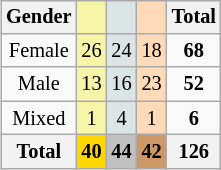<table class=wikitable style=font-size:85%;float:right;text-align:center>
<tr>
<th>Gender</th>
<td bgcolor=F7F6A8></td>
<td bgcolor=DCE5E5></td>
<td bgcolor=FFDAB9></td>
<th>Total</th>
</tr>
<tr>
<td>Female</td>
<td bgcolor=F7F6A8>26</td>
<td bgcolor=DCE5E5>24</td>
<td bgcolor=FFDAB9>18</td>
<td><strong>68</strong></td>
</tr>
<tr>
<td>Male</td>
<td bgcolor=F7F6A8>13</td>
<td bgcolor=DCE5E5>16</td>
<td bgcolor=FFDAB9>23</td>
<td><strong>52</strong></td>
</tr>
<tr>
<td>Mixed</td>
<td bgcolor=F7F6A8>1</td>
<td bgcolor=DCE5E5>4</td>
<td bgcolor=FFDAB9>1</td>
<td><strong>6</strong></td>
</tr>
<tr>
<th>Total</th>
<th style=background:gold>40</th>
<th style=background:silver>44</th>
<th style=background:#c96>42</th>
<th>126</th>
</tr>
</table>
